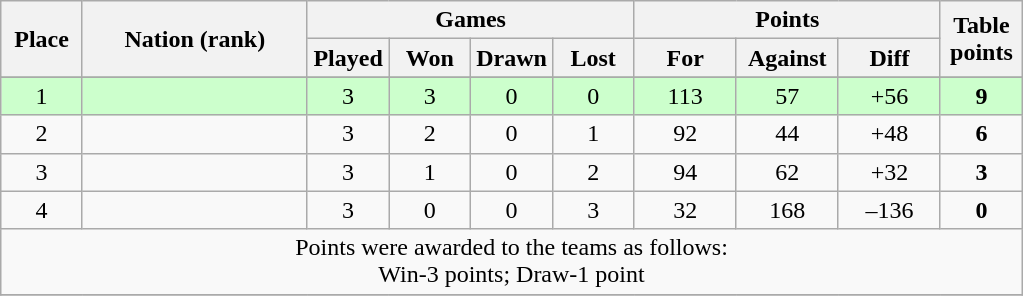<table class="wikitable">
<tr>
<th rowspan=2 width="8%">Place</th>
<th rowspan=2 width="22%">Nation (rank)</th>
<th colspan=4 width="32%">Games</th>
<th colspan=3 width="30%">Points</th>
<th rowspan=2 width="10%">Table<br>points</th>
</tr>
<tr>
<th width="8%">Played</th>
<th width="8%">Won</th>
<th width="8%">Drawn</th>
<th width="8%">Lost</th>
<th width="10%">For</th>
<th width="10%">Against</th>
<th width="10%">Diff</th>
</tr>
<tr>
</tr>
<tr bgcolor=#ccffcc align=center>
<td>1</td>
<td align=left></td>
<td>3</td>
<td>3</td>
<td>0</td>
<td>0</td>
<td>113</td>
<td>57</td>
<td>+56</td>
<td><strong>9</strong></td>
</tr>
<tr align=center>
<td>2</td>
<td align=left></td>
<td>3</td>
<td>2</td>
<td>0</td>
<td>1</td>
<td>92</td>
<td>44</td>
<td>+48</td>
<td><strong>6</strong></td>
</tr>
<tr align=center>
<td>3</td>
<td align=left></td>
<td>3</td>
<td>1</td>
<td>0</td>
<td>2</td>
<td>94</td>
<td>62</td>
<td>+32</td>
<td><strong>3</strong></td>
</tr>
<tr align=center>
<td>4</td>
<td align=left></td>
<td>3</td>
<td>0</td>
<td>0</td>
<td>3</td>
<td>32</td>
<td>168</td>
<td>–136</td>
<td><strong>0</strong></td>
</tr>
<tr>
<td colspan="100%" style="text-align:center;">Points were awarded to the teams as follows:<br>Win-3 points; Draw-1 point</td>
</tr>
<tr>
</tr>
</table>
